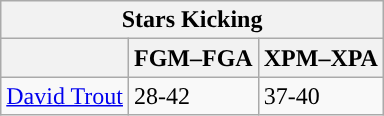<table class="wikitable">
<tr>
<th colspan="8">Stars Kicking</th>
</tr>
<tr>
<th></th>
<th>FGM–FGA</th>
<th>XPM–XPA</th>
</tr>
<tr>
<td><a href='#'>David Trout</a></td>
<td>28-42</td>
<td>37-40</td>
</tr>
</table>
